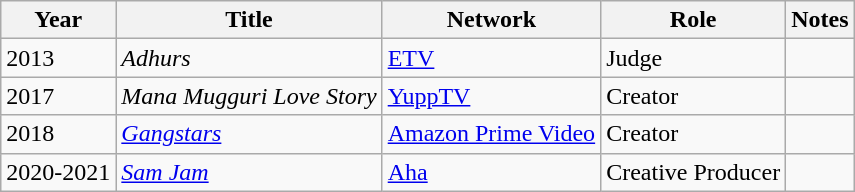<table class="wikitable">
<tr>
<th>Year</th>
<th>Title</th>
<th>Network</th>
<th>Role</th>
<th>Notes</th>
</tr>
<tr>
<td>2013</td>
<td><em>Adhurs</em></td>
<td><a href='#'>ETV</a></td>
<td>Judge</td>
<td></td>
</tr>
<tr>
<td>2017</td>
<td><em>Mana Mugguri Love Story</em></td>
<td><a href='#'>YuppTV</a></td>
<td>Creator</td>
<td></td>
</tr>
<tr>
<td>2018</td>
<td><em><a href='#'>Gangstars</a></em></td>
<td><a href='#'>Amazon Prime Video</a></td>
<td>Creator</td>
<td></td>
</tr>
<tr>
<td>2020-2021</td>
<td><em><a href='#'>Sam Jam</a></em></td>
<td><a href='#'>Aha</a></td>
<td>Creative Producer</td>
<td></td>
</tr>
</table>
